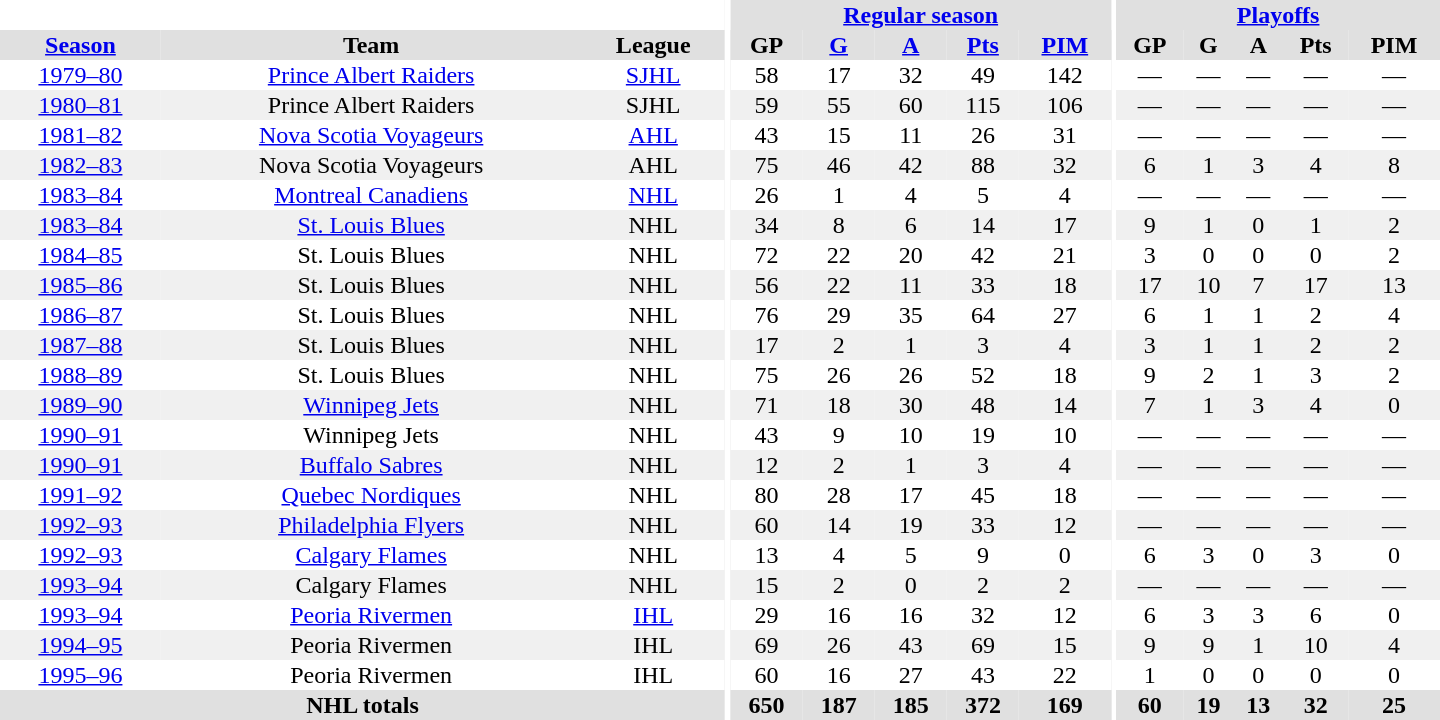<table border="0" cellpadding="1" cellspacing="0" style="text-align:center; width:60em">
<tr bgcolor="#e0e0e0">
<th colspan="3" bgcolor="#ffffff"></th>
<th rowspan="99" bgcolor="#ffffff"></th>
<th colspan="5"><a href='#'>Regular season</a></th>
<th rowspan="99" bgcolor="#ffffff"></th>
<th colspan="5"><a href='#'>Playoffs</a></th>
</tr>
<tr bgcolor="#e0e0e0">
<th><a href='#'>Season</a></th>
<th>Team</th>
<th>League</th>
<th>GP</th>
<th><a href='#'>G</a></th>
<th><a href='#'>A</a></th>
<th><a href='#'>Pts</a></th>
<th><a href='#'>PIM</a></th>
<th>GP</th>
<th>G</th>
<th>A</th>
<th>Pts</th>
<th>PIM</th>
</tr>
<tr>
<td><a href='#'>1979–80</a></td>
<td><a href='#'>Prince Albert Raiders</a></td>
<td><a href='#'>SJHL</a></td>
<td>58</td>
<td>17</td>
<td>32</td>
<td>49</td>
<td>142</td>
<td>—</td>
<td>—</td>
<td>—</td>
<td>—</td>
<td>—</td>
</tr>
<tr bgcolor="#f0f0f0">
<td><a href='#'>1980–81</a></td>
<td>Prince Albert Raiders</td>
<td>SJHL</td>
<td>59</td>
<td>55</td>
<td>60</td>
<td>115</td>
<td>106</td>
<td>—</td>
<td>—</td>
<td>—</td>
<td>—</td>
<td>—</td>
</tr>
<tr>
<td><a href='#'>1981–82</a></td>
<td><a href='#'>Nova Scotia Voyageurs</a></td>
<td><a href='#'>AHL</a></td>
<td>43</td>
<td>15</td>
<td>11</td>
<td>26</td>
<td>31</td>
<td>—</td>
<td>—</td>
<td>—</td>
<td>—</td>
<td>—</td>
</tr>
<tr bgcolor="#f0f0f0">
<td><a href='#'>1982–83</a></td>
<td>Nova Scotia Voyageurs</td>
<td>AHL</td>
<td>75</td>
<td>46</td>
<td>42</td>
<td>88</td>
<td>32</td>
<td>6</td>
<td>1</td>
<td>3</td>
<td>4</td>
<td>8</td>
</tr>
<tr>
<td><a href='#'>1983–84</a></td>
<td><a href='#'>Montreal Canadiens</a></td>
<td><a href='#'>NHL</a></td>
<td>26</td>
<td>1</td>
<td>4</td>
<td>5</td>
<td>4</td>
<td>—</td>
<td>—</td>
<td>—</td>
<td>—</td>
<td>—</td>
</tr>
<tr bgcolor="#f0f0f0">
<td><a href='#'>1983–84</a></td>
<td><a href='#'>St. Louis Blues</a></td>
<td>NHL</td>
<td>34</td>
<td>8</td>
<td>6</td>
<td>14</td>
<td>17</td>
<td>9</td>
<td>1</td>
<td>0</td>
<td>1</td>
<td>2</td>
</tr>
<tr>
<td><a href='#'>1984–85</a></td>
<td>St. Louis Blues</td>
<td>NHL</td>
<td>72</td>
<td>22</td>
<td>20</td>
<td>42</td>
<td>21</td>
<td>3</td>
<td>0</td>
<td>0</td>
<td>0</td>
<td>2</td>
</tr>
<tr bgcolor="#f0f0f0">
<td><a href='#'>1985–86</a></td>
<td>St. Louis Blues</td>
<td>NHL</td>
<td>56</td>
<td>22</td>
<td>11</td>
<td>33</td>
<td>18</td>
<td>17</td>
<td>10</td>
<td>7</td>
<td>17</td>
<td>13</td>
</tr>
<tr>
<td><a href='#'>1986–87</a></td>
<td>St. Louis Blues</td>
<td>NHL</td>
<td>76</td>
<td>29</td>
<td>35</td>
<td>64</td>
<td>27</td>
<td>6</td>
<td>1</td>
<td>1</td>
<td>2</td>
<td>4</td>
</tr>
<tr bgcolor="#f0f0f0">
<td><a href='#'>1987–88</a></td>
<td>St. Louis Blues</td>
<td>NHL</td>
<td>17</td>
<td>2</td>
<td>1</td>
<td>3</td>
<td>4</td>
<td>3</td>
<td>1</td>
<td>1</td>
<td>2</td>
<td>2</td>
</tr>
<tr>
<td><a href='#'>1988–89</a></td>
<td>St. Louis Blues</td>
<td>NHL</td>
<td>75</td>
<td>26</td>
<td>26</td>
<td>52</td>
<td>18</td>
<td>9</td>
<td>2</td>
<td>1</td>
<td>3</td>
<td>2</td>
</tr>
<tr bgcolor="#f0f0f0">
<td><a href='#'>1989–90</a></td>
<td><a href='#'>Winnipeg Jets</a></td>
<td>NHL</td>
<td>71</td>
<td>18</td>
<td>30</td>
<td>48</td>
<td>14</td>
<td>7</td>
<td>1</td>
<td>3</td>
<td>4</td>
<td>0</td>
</tr>
<tr>
<td><a href='#'>1990–91</a></td>
<td>Winnipeg Jets</td>
<td>NHL</td>
<td>43</td>
<td>9</td>
<td>10</td>
<td>19</td>
<td>10</td>
<td>—</td>
<td>—</td>
<td>—</td>
<td>—</td>
<td>—</td>
</tr>
<tr bgcolor="#f0f0f0">
<td><a href='#'>1990–91</a></td>
<td><a href='#'>Buffalo Sabres</a></td>
<td>NHL</td>
<td>12</td>
<td>2</td>
<td>1</td>
<td>3</td>
<td>4</td>
<td>—</td>
<td>—</td>
<td>—</td>
<td>—</td>
<td>—</td>
</tr>
<tr>
<td><a href='#'>1991–92</a></td>
<td><a href='#'>Quebec Nordiques</a></td>
<td>NHL</td>
<td>80</td>
<td>28</td>
<td>17</td>
<td>45</td>
<td>18</td>
<td>—</td>
<td>—</td>
<td>—</td>
<td>—</td>
<td>—</td>
</tr>
<tr bgcolor="#f0f0f0">
<td><a href='#'>1992–93</a></td>
<td><a href='#'>Philadelphia Flyers</a></td>
<td>NHL</td>
<td>60</td>
<td>14</td>
<td>19</td>
<td>33</td>
<td>12</td>
<td>—</td>
<td>—</td>
<td>—</td>
<td>—</td>
<td>—</td>
</tr>
<tr>
<td><a href='#'>1992–93</a></td>
<td><a href='#'>Calgary Flames</a></td>
<td>NHL</td>
<td>13</td>
<td>4</td>
<td>5</td>
<td>9</td>
<td>0</td>
<td>6</td>
<td>3</td>
<td>0</td>
<td>3</td>
<td>0</td>
</tr>
<tr bgcolor="#f0f0f0">
<td><a href='#'>1993–94</a></td>
<td>Calgary Flames</td>
<td>NHL</td>
<td>15</td>
<td>2</td>
<td>0</td>
<td>2</td>
<td>2</td>
<td>—</td>
<td>—</td>
<td>—</td>
<td>—</td>
<td>—</td>
</tr>
<tr>
<td><a href='#'>1993–94</a></td>
<td><a href='#'>Peoria Rivermen</a></td>
<td><a href='#'>IHL</a></td>
<td>29</td>
<td>16</td>
<td>16</td>
<td>32</td>
<td>12</td>
<td>6</td>
<td>3</td>
<td>3</td>
<td>6</td>
<td>0</td>
</tr>
<tr bgcolor="#f0f0f0">
<td><a href='#'>1994–95</a></td>
<td>Peoria Rivermen</td>
<td>IHL</td>
<td>69</td>
<td>26</td>
<td>43</td>
<td>69</td>
<td>15</td>
<td>9</td>
<td>9</td>
<td>1</td>
<td>10</td>
<td>4</td>
</tr>
<tr>
<td><a href='#'>1995–96</a></td>
<td>Peoria Rivermen</td>
<td>IHL</td>
<td>60</td>
<td>16</td>
<td>27</td>
<td>43</td>
<td>22</td>
<td>1</td>
<td>0</td>
<td>0</td>
<td>0</td>
<td>0</td>
</tr>
<tr>
</tr>
<tr ALIGN="center" bgcolor="#e0e0e0">
<th colspan="3">NHL totals</th>
<th ALIGN="center">650</th>
<th ALIGN="center">187</th>
<th ALIGN="center">185</th>
<th ALIGN="center">372</th>
<th ALIGN="center">169</th>
<th ALIGN="center">60</th>
<th ALIGN="center">19</th>
<th ALIGN="center">13</th>
<th ALIGN="center">32</th>
<th ALIGN="center">25</th>
</tr>
</table>
